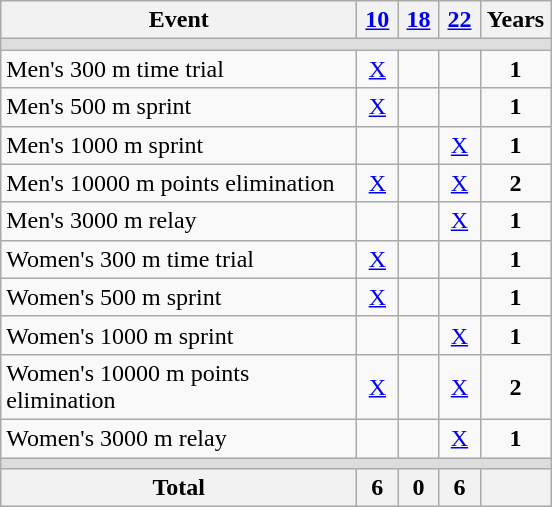<table class="wikitable" style="text-align:center">
<tr>
<th width="230">Event</th>
<th width=20><a href='#'>10</a></th>
<th width=20><a href='#'>18</a></th>
<th width=20><a href='#'>22</a></th>
<th width=40>Years</th>
</tr>
<tr bgcolor=#DDDDDD>
<td colspan=5></td>
</tr>
<tr>
<td align=left>Men's 300 m time trial</td>
<td><a href='#'>X</a></td>
<td></td>
<td></td>
<td><strong>1</strong></td>
</tr>
<tr>
<td align=left>Men's 500 m sprint</td>
<td><a href='#'>X</a></td>
<td></td>
<td></td>
<td><strong>1</strong></td>
</tr>
<tr>
<td align=left>Men's 1000 m sprint</td>
<td></td>
<td></td>
<td><a href='#'>X</a></td>
<td><strong>1</strong></td>
</tr>
<tr>
<td align=left>Men's 10000 m points elimination</td>
<td><a href='#'>X</a></td>
<td></td>
<td><a href='#'>X</a></td>
<td><strong>2</strong></td>
</tr>
<tr>
<td align=left>Men's 3000 m relay</td>
<td></td>
<td></td>
<td><a href='#'>X</a></td>
<td><strong>1</strong></td>
</tr>
<tr>
<td align=left>Women's 300 m time trial</td>
<td><a href='#'>X</a></td>
<td></td>
<td></td>
<td><strong>1</strong></td>
</tr>
<tr>
<td align=left>Women's 500 m sprint</td>
<td><a href='#'>X</a></td>
<td></td>
<td></td>
<td><strong>1</strong></td>
</tr>
<tr>
<td align=left>Women's 1000 m sprint</td>
<td></td>
<td></td>
<td><a href='#'>X</a></td>
<td><strong>1</strong></td>
</tr>
<tr>
<td align=left>Women's 10000 m points elimination</td>
<td><a href='#'>X</a></td>
<td></td>
<td><a href='#'>X</a></td>
<td><strong>2</strong></td>
</tr>
<tr>
<td align=left>Women's 3000 m relay</td>
<td></td>
<td></td>
<td><a href='#'>X</a></td>
<td><strong>1</strong></td>
</tr>
<tr bgcolor=#DDDDDD>
<td colspan=5></td>
</tr>
<tr>
<th>Total</th>
<th>6</th>
<th>0</th>
<th>6</th>
<th></th>
</tr>
</table>
